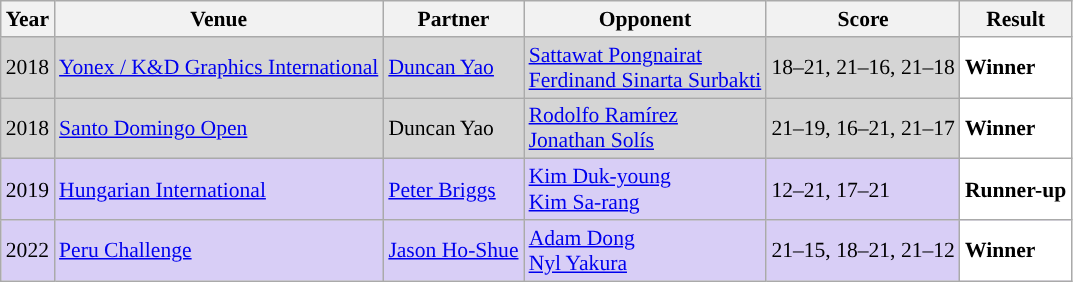<table class="sortable wikitable" style="font-size: 90%;">
<tr>
<th>Year</th>
<th>Venue</th>
<th>Partner</th>
<th>Opponent</th>
<th>Score</th>
<th>Result</th>
</tr>
<tr style="background:#D5D5D5">
<td align="center">2018</td>
<td align="left"><a href='#'>Yonex / K&D Graphics International</a></td>
<td align="left"> <a href='#'>Duncan Yao</a></td>
<td align="left"> <a href='#'>Sattawat Pongnairat</a><br> <a href='#'>Ferdinand Sinarta Surbakti</a></td>
<td align="left">18–21, 21–16, 21–18</td>
<td style="text-align:left; background:white"> <strong>Winner</strong></td>
</tr>
<tr style="background:#D5D5D5">
<td align="center">2018</td>
<td align="left"><a href='#'>Santo Domingo Open</a></td>
<td align="left"> Duncan Yao</td>
<td align="left"> <a href='#'>Rodolfo Ramírez</a><br> <a href='#'>Jonathan Solís</a></td>
<td align="left">21–19, 16–21, 21–17</td>
<td style="text-align:left; background:white"> <strong>Winner</strong></td>
</tr>
<tr style="background:#D8CEF6">
<td align="center">2019</td>
<td align="left"><a href='#'>Hungarian International</a></td>
<td align="left"> <a href='#'>Peter Briggs</a></td>
<td align="left"> <a href='#'>Kim Duk-young</a><br> <a href='#'>Kim Sa-rang</a></td>
<td align="left">12–21, 17–21</td>
<td style="text-align:left; background:white"> <strong>Runner-up</strong></td>
</tr>
<tr style="background:#D8CEF6">
<td align="center">2022</td>
<td align="left"><a href='#'>Peru Challenge</a></td>
<td align="left"> <a href='#'>Jason Ho-Shue</a></td>
<td align="left"> <a href='#'>Adam Dong</a><br> <a href='#'>Nyl Yakura</a></td>
<td align="left">21–15, 18–21, 21–12</td>
<td style="text-align:left; background:white"> <strong>Winner</strong></td>
</tr>
</table>
